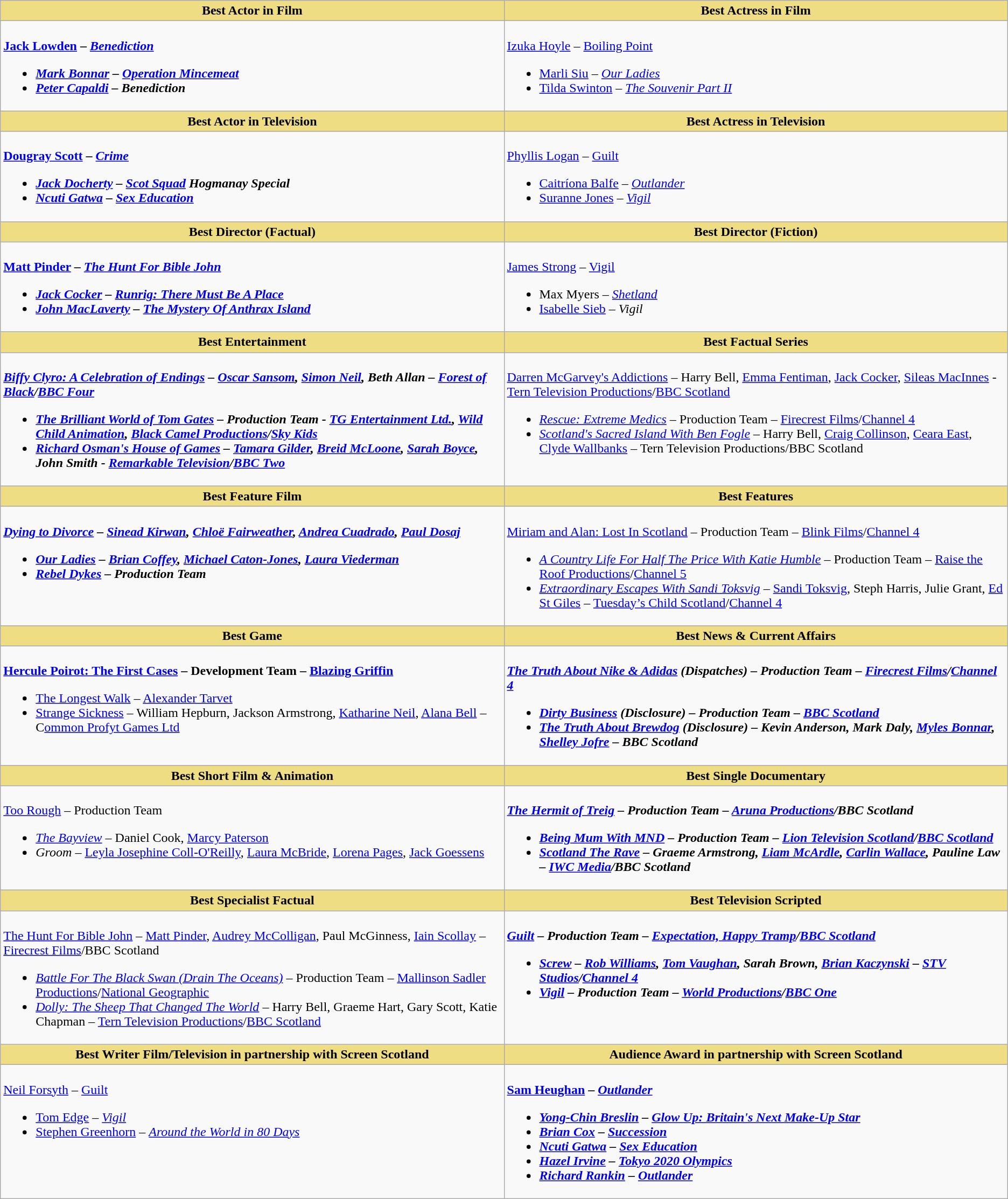<table class=wikitable>
<tr>
<th style="background:#EEDD82; width:50%">Best Actor in Film</th>
<th style="background:#EEDD82; width:50%">Best Actress in Film</th>
</tr>
<tr>
<td valign="top"><br><strong><a href='#'>Jack Lowden</a> – <em><a href='#'>Benediction</a><strong><em><ul><li><a href='#'>Mark Bonnar</a> – </em><a href='#'>Operation Mincemeat</a><em></li><li><a href='#'>Peter Capaldi</a> – </em>Benediction<em></li></ul></td>
<td valign="top"><br></strong><a href='#'>Izuka Hoyle</a> – </em><a href='#'>Boiling Point</a></em></strong><ul><li><a href='#'>Marli Siu</a> – <em><a href='#'>Our Ladies</a></em></li><li><a href='#'>Tilda Swinton</a> – <em><a href='#'>The Souvenir Part II</a></em></li></ul></td>
</tr>
<tr>
<th style="background:#EEDD82; width:50%">Best Actor in Television</th>
<th style="background:#EEDD82; width:50%">Best Actress in Television</th>
</tr>
<tr>
<td valign="top"><br><strong><a href='#'>Dougray Scott</a> – <em><a href='#'>Crime</a><strong><em><ul><li><a href='#'>Jack Docherty</a> – </em><a href='#'>Scot Squad</a><em> Hogmanay Special</li><li><a href='#'>Ncuti Gatwa</a> – </em><a href='#'>Sex Education</a><em></li></ul></td>
<td valign="top"><br></strong><a href='#'>Phyllis Logan</a> – </em><a href='#'>Guilt</a></em></strong><ul><li><a href='#'>Caitríona Balfe</a> – <em><a href='#'>Outlander</a></em></li><li><a href='#'>Suranne Jones</a> – <em><a href='#'>Vigil</a></em></li></ul></td>
</tr>
<tr>
<th style="background:#EEDD82; width:50%">Best Director (Factual)</th>
<th style="background:#EEDD82; width:50%">Best Director (Fiction)</th>
</tr>
<tr>
<td valign="top"><br><strong><a href='#'>Matt Pinder</a> – <em><a href='#'>The Hunt For Bible John</a><strong><em><ul><li><a href='#'>Jack Cocker</a> – </em><a href='#'>Runrig: There Must Be A Place</a><em></li><li><a href='#'>John MacLaverty</a> – </em><a href='#'>The Mystery Of Anthrax Island</a><em></li></ul></td>
<td valign="top"><br></strong><a href='#'>James Strong</a> – </em><a href='#'>Vigil</a></em></strong><ul><li>Max Myers – <em><a href='#'>Shetland</a></em></li><li><a href='#'>Isabelle Sieb</a> – <em>Vigil</em></li></ul></td>
</tr>
<tr>
<th style="background:#EEDD82; width:50%">Best Entertainment</th>
<th style="background:#EEDD82; width:50%">Best Factual Series</th>
</tr>
<tr>
<td valign="top"><br><strong><em><a href='#'>Biffy Clyro: A Celebration of Endings</a><em> – <a href='#'>Oscar Sansom</a>, <a href='#'>Simon Neil</a>, Beth Allan – <a href='#'>Forest of Black</a>/<a href='#'>BBC Four</a><strong><ul><li></em><a href='#'>The Brilliant World of Tom Gates</a><em> – Production Team - <a href='#'>TG Entertainment Ltd.</a>, <a href='#'>Wild Child Animation</a>, <a href='#'>Black Camel Productions</a>/<a href='#'>Sky Kids</a></li><li></em><a href='#'>Richard Osman's House of Games</a><em> – <a href='#'>Tamara Gilder</a>, <a href='#'>Breid McLoone</a>, <a href='#'>Sarah Boyce</a>, John Smith - <a href='#'>Remarkable Television</a>/<a href='#'>BBC Two</a></li></ul></td>
<td valign="top"><br></em></strong><a href='#'>Darren McGarvey's Addictions</a></em> – Harry Bell, <a href='#'>Emma Fentiman</a>, <a href='#'>Jack Cocker</a>, <a href='#'>Sileas MacInnes</a> - <a href='#'>Tern Television Productions</a>/<a href='#'>BBC Scotland</a></strong><ul><li><em><a href='#'>Rescue: Extreme Medics</a></em> – Production Team – <a href='#'>Firecrest Films</a>/<a href='#'>Channel 4</a></li><li><em><a href='#'>Scotland's Sacred Island With Ben Fogle</a></em> – Harry Bell, <a href='#'>Craig Collinson</a>, <a href='#'>Ceara East</a>, <a href='#'>Clyde Wallbanks</a> – Tern Television Productions/BBC Scotland</li></ul></td>
</tr>
<tr>
<th style="background:#EEDD82; width:50%">Best Feature Film</th>
<th style="background:#EEDD82; width:50%">Best Features</th>
</tr>
<tr>
<td valign="top"><br><strong><em><a href='#'>Dying to Divorce</a><em> – <a href='#'>Sinead Kirwan</a>, <a href='#'>Chloë Fairweather</a>, <a href='#'>Andrea Cuadrado</a>, <a href='#'>Paul Dosaj</a><strong><ul><li></em><a href='#'>Our Ladies</a><em> – <a href='#'>Brian Coffey</a>, <a href='#'>Michael Caton-Jones</a>, <a href='#'>Laura Viederman</a></li><li></em><a href='#'>Rebel Dykes</a><em> – Production Team</li></ul></td>
<td valign="top"><br></em></strong><a href='#'>Miriam and Alan: Lost In Scotland</a></em> – Production Team – <a href='#'>Blink Films</a>/<a href='#'>Channel 4</a></strong><ul><li><em><a href='#'>A Country Life For Half The Price With Katie Humble</a></em> – Production Team – <a href='#'>Raise the Roof Productions</a>/<a href='#'>Channel 5</a></li><li><em><a href='#'>Extraordinary Escapes With Sandi Toksvig</a></em> – <a href='#'>Sandi Toksvig</a>, Steph Harris, Julie Grant, <a href='#'>Ed St Giles</a> – <a href='#'>Tuesday’s Child Scotland</a>/<a href='#'>Channel 4</a></li></ul></td>
</tr>
<tr>
<th style="background:#EEDD82; width:50%">Best Game</th>
<th style="background:#EEDD82; width:50%">Best News & Current Affairs</th>
</tr>
<tr>
<td valign="top"><br><strong><a href='#'>Hercule Poirot: The First Cases</a> – Development Team – <a href='#'>Blazing Griffin</a></strong><ul><li><a href='#'>The Longest Walk</a> – <a href='#'>Alexander Tarvet</a></li><li><a href='#'>Strange Sickness</a> – William Hepburn, Jackson Armstrong, <a href='#'>Katharine Neil</a>, <a href='#'>Alana Bell</a> –C<a href='#'>ommon Profyt Games Ltd</a></li></ul></td>
<td valign="top"><br><strong><em><a href='#'>The Truth About Nike & Adidas</a><em> (Dispatches) – Production Team – <a href='#'>Firecrest Films</a>/<a href='#'>Channel 4</a><strong><ul><li></em><a href='#'>Dirty Business</a><em> (Disclosure) – Production Team – <a href='#'>BBC Scotland</a></li><li></em><a href='#'>The Truth About Brewdog</a><em> (Disclosure) – Kevin Anderson, Mark Daly, <a href='#'>Myles Bonnar</a>, <a href='#'>Shelley Jofre</a> – BBC Scotland</li></ul></td>
</tr>
<tr>
<th style="background:#EEDD82; width:50%">Best Short Film & Animation</th>
<th style="background:#EEDD82; width:50%">Best Single Documentary</th>
</tr>
<tr>
<td valign="top"><br></em></strong><a href='#'>Too Rough</a></em> – Production Team</strong><ul><li><em><a href='#'>The Bayview</a></em> – Daniel Cook, <a href='#'>Marcy Paterson</a></li><li><em>Groom</em> – <a href='#'>Leyla Josephine Coll-O'Reilly</a>, <a href='#'>Laura McBride</a>, <a href='#'>Lorena Pages</a>, <a href='#'>Jack Goessens</a></li></ul></td>
<td valign="top"><br><strong><em><a href='#'>The Hermit of Treig</a><em> – Production Team – <a href='#'>Aruna Productions</a>/BBC Scotland<strong><ul><li></em><a href='#'>Being Mum With MND</a><em> – Production Team – <a href='#'>Lion Television Scotland</a>/<a href='#'>BBC Scotland</a></li><li></em><a href='#'>Scotland The Rave</a><em> – Graeme Armstrong, <a href='#'>Liam McArdle</a>, <a href='#'>Carlin Wallace</a>, Pauline Law – <a href='#'>IWC Media</a>/BBC Scotland</li></ul></td>
</tr>
<tr>
<th style="background:#EEDD82; width:50%">Best Specialist Factual</th>
<th style="background:#EEDD82; width:50%">Best Television Scripted</th>
</tr>
<tr>
<td valign="top"><br></em></strong><a href='#'>The Hunt For Bible John</a></em> – <a href='#'>Matt Pinder</a>, <a href='#'>Audrey McColligan</a>, Paul McGinness, <a href='#'>Iain Scollay</a> – <a href='#'>Firecrest Films</a>/BBC Scotland</strong><ul><li><em><a href='#'>Battle For The Black Swan (Drain The Oceans)</a></em> – Production Team – <a href='#'>Mallinson Sadler Productions</a>/<a href='#'>National Geographic</a></li><li><em><a href='#'>Dolly: The Sheep That Changed The World</a></em> – Harry Bell, Graeme Hart, Gary Scott, Katie Chapman – <a href='#'>Tern Television Productions</a>/<a href='#'>BBC Scotland</a></li></ul></td>
<td valign="top"><br><strong><em><a href='#'>Guilt</a><em> – Production Team – <a href='#'>Expectation, Happy Tramp</a>/<a href='#'>BBC Scotland</a><strong><ul><li></em><a href='#'>Screw</a><em> – <a href='#'>Rob Williams</a>, <a href='#'>Tom Vaughan</a>, Sarah Brown, <a href='#'>Brian Kaczynski</a> – <a href='#'>STV Studios</a>/<a href='#'>Channel 4</a></li><li></em><a href='#'>Vigil</a><em> – Production Team – <a href='#'>World Productions</a>/<a href='#'>BBC One</a></li></ul></td>
</tr>
<tr>
<th style="background:#EEDD82; width:50%">Best Writer Film/Television in partnership with Screen Scotland</th>
<th style="background:#EEDD82; width:50%">Audience Award in partnership with Screen Scotland</th>
</tr>
<tr>
<td valign="top"><br></strong><a href='#'>Neil Forsyth</a> – </em><a href='#'>Guilt</a></em></strong><ul><li><a href='#'>Tom Edge</a> – <em><a href='#'>Vigil</a></em></li><li><a href='#'>Stephen Greenhorn</a> – <em><a href='#'>Around the World in 80 Days</a></em></li></ul></td>
<td valign="top"><br><strong><a href='#'>Sam Heughan</a> – <em><a href='#'>Outlander</a><strong><em><ul><li><a href='#'>Yong-Chin Breslin</a> – </em><a href='#'>Glow Up: Britain's Next Make-Up Star</a><em></li><li><a href='#'>Brian Cox</a> – </em><a href='#'>Succession</a><em></li><li><a href='#'>Ncuti Gatwa</a> – </em><a href='#'>Sex Education</a><em></li><li><a href='#'>Hazel Irvine</a> – <a href='#'>Tokyo 2020 Olympics</a></li><li><a href='#'>Richard Rankin</a> – </em><a href='#'>Outlander</a><em></li></ul></td>
</tr>
</table>
